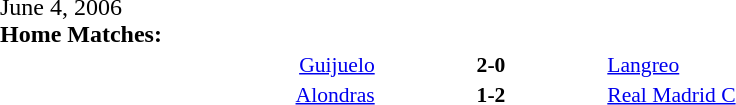<table width=100% cellspacing=1>
<tr>
<th width=20%></th>
<th width=12%></th>
<th width=20%></th>
<th></th>
</tr>
<tr>
<td>June 4, 2006<br><strong>Home Matches:</strong></td>
</tr>
<tr style=font-size:90%>
<td align=right><a href='#'>Guijuelo</a></td>
<td align=center><strong>2-0</strong></td>
<td><a href='#'>Langreo</a></td>
</tr>
<tr style=font-size:90%>
<td align=right><a href='#'>Alondras</a></td>
<td align=center><strong>1-2</strong></td>
<td><a href='#'>Real Madrid C</a></td>
</tr>
</table>
